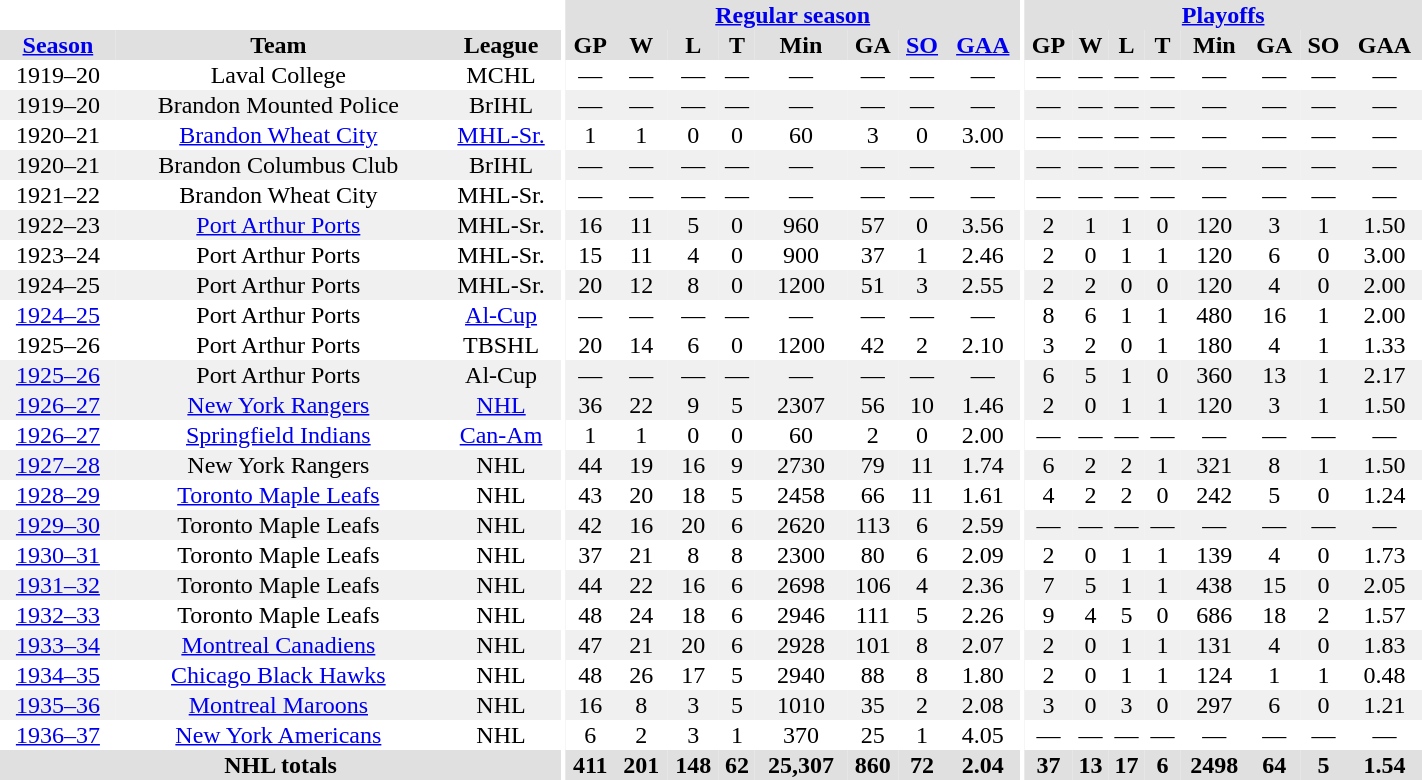<table border="0" cellpadding="1" cellspacing="0" style="width:75%; text-align:center;">
<tr bgcolor="#e0e0e0">
<th colspan="3" bgcolor="#ffffff"></th>
<th rowspan="99" bgcolor="#ffffff"></th>
<th colspan="8" bgcolor="#e0e0e0"><a href='#'>Regular season</a></th>
<th rowspan="99" bgcolor="#ffffff"></th>
<th colspan="8" bgcolor="#e0e0e0"><a href='#'>Playoffs</a></th>
</tr>
<tr bgcolor="#e0e0e0">
<th><a href='#'>Season</a></th>
<th>Team</th>
<th>League</th>
<th>GP</th>
<th>W</th>
<th>L</th>
<th>T</th>
<th>Min</th>
<th>GA</th>
<th><a href='#'>SO</a></th>
<th><a href='#'>GAA</a></th>
<th>GP</th>
<th>W</th>
<th>L</th>
<th>T</th>
<th>Min</th>
<th>GA</th>
<th>SO</th>
<th>GAA</th>
</tr>
<tr>
<td>1919–20</td>
<td>Laval College</td>
<td>MCHL</td>
<td>—</td>
<td>—</td>
<td>—</td>
<td>—</td>
<td>—</td>
<td>—</td>
<td>—</td>
<td>—</td>
<td>—</td>
<td>—</td>
<td>—</td>
<td>—</td>
<td>—</td>
<td>—</td>
<td>—</td>
<td>—</td>
</tr>
<tr bgcolor="#f0f0f0">
<td>1919–20</td>
<td>Brandon Mounted Police</td>
<td>BrIHL</td>
<td>—</td>
<td>—</td>
<td>—</td>
<td>—</td>
<td>—</td>
<td>—</td>
<td>—</td>
<td>—</td>
<td>—</td>
<td>—</td>
<td>—</td>
<td>—</td>
<td>—</td>
<td>—</td>
<td>—</td>
<td>—</td>
</tr>
<tr>
<td>1920–21</td>
<td><a href='#'>Brandon Wheat City</a></td>
<td><a href='#'>MHL-Sr.</a></td>
<td>1</td>
<td>1</td>
<td>0</td>
<td>0</td>
<td>60</td>
<td>3</td>
<td>0</td>
<td>3.00</td>
<td>—</td>
<td>—</td>
<td>—</td>
<td>—</td>
<td>—</td>
<td>—</td>
<td>—</td>
<td>—</td>
</tr>
<tr bgcolor="#f0f0f0">
<td>1920–21</td>
<td>Brandon Columbus Club</td>
<td>BrIHL</td>
<td>—</td>
<td>—</td>
<td>—</td>
<td>—</td>
<td>—</td>
<td>—</td>
<td>—</td>
<td>—</td>
<td>—</td>
<td>—</td>
<td>—</td>
<td>—</td>
<td>—</td>
<td>—</td>
<td>—</td>
<td>—</td>
</tr>
<tr>
<td>1921–22</td>
<td>Brandon Wheat City</td>
<td>MHL-Sr.</td>
<td>—</td>
<td>—</td>
<td>—</td>
<td>—</td>
<td>—</td>
<td>—</td>
<td>—</td>
<td>—</td>
<td>—</td>
<td>—</td>
<td>—</td>
<td>—</td>
<td>—</td>
<td>—</td>
<td>—</td>
<td>—</td>
</tr>
<tr bgcolor="#f0f0f0">
<td>1922–23</td>
<td><a href='#'>Port Arthur Ports</a></td>
<td>MHL-Sr.</td>
<td>16</td>
<td>11</td>
<td>5</td>
<td>0</td>
<td>960</td>
<td>57</td>
<td>0</td>
<td>3.56</td>
<td>2</td>
<td>1</td>
<td>1</td>
<td>0</td>
<td>120</td>
<td>3</td>
<td>1</td>
<td>1.50</td>
</tr>
<tr>
<td>1923–24</td>
<td>Port Arthur Ports</td>
<td>MHL-Sr.</td>
<td>15</td>
<td>11</td>
<td>4</td>
<td>0</td>
<td>900</td>
<td>37</td>
<td>1</td>
<td>2.46</td>
<td>2</td>
<td>0</td>
<td>1</td>
<td>1</td>
<td>120</td>
<td>6</td>
<td>0</td>
<td>3.00</td>
</tr>
<tr bgcolor="#f0f0f0">
<td>1924–25</td>
<td>Port Arthur Ports</td>
<td>MHL-Sr.</td>
<td>20</td>
<td>12</td>
<td>8</td>
<td>0</td>
<td>1200</td>
<td>51</td>
<td>3</td>
<td>2.55</td>
<td>2</td>
<td>2</td>
<td>0</td>
<td>0</td>
<td>120</td>
<td>4</td>
<td>0</td>
<td>2.00</td>
</tr>
<tr>
<td><a href='#'>1924–25</a></td>
<td>Port Arthur Ports</td>
<td><a href='#'>Al-Cup</a></td>
<td>—</td>
<td>—</td>
<td>—</td>
<td>—</td>
<td>—</td>
<td>—</td>
<td>—</td>
<td>—</td>
<td>8</td>
<td>6</td>
<td>1</td>
<td>1</td>
<td>480</td>
<td>16</td>
<td>1</td>
<td>2.00</td>
</tr>
<tr>
<td>1925–26</td>
<td>Port Arthur Ports</td>
<td Thunder Bay Senior Hockey League>TBSHL</td>
<td>20</td>
<td>14</td>
<td>6</td>
<td>0</td>
<td>1200</td>
<td>42</td>
<td>2</td>
<td>2.10</td>
<td>3</td>
<td>2</td>
<td>0</td>
<td>1</td>
<td>180</td>
<td>4</td>
<td>1</td>
<td>1.33</td>
</tr>
<tr bgcolor="#f0f0f0">
<td><a href='#'>1925–26</a></td>
<td>Port Arthur Ports</td>
<td>Al-Cup</td>
<td>—</td>
<td>—</td>
<td>—</td>
<td>—</td>
<td>—</td>
<td>—</td>
<td>—</td>
<td>—</td>
<td>6</td>
<td>5</td>
<td>1</td>
<td>0</td>
<td>360</td>
<td>13</td>
<td>1</td>
<td>2.17</td>
</tr>
<tr bgcolor="#f0f0f0">
<td><a href='#'>1926–27</a></td>
<td><a href='#'>New York Rangers</a></td>
<td><a href='#'>NHL</a></td>
<td>36</td>
<td>22</td>
<td>9</td>
<td>5</td>
<td>2307</td>
<td>56</td>
<td>10</td>
<td>1.46</td>
<td>2</td>
<td>0</td>
<td>1</td>
<td>1</td>
<td>120</td>
<td>3</td>
<td>1</td>
<td>1.50</td>
</tr>
<tr>
<td><a href='#'>1926–27</a></td>
<td><a href='#'>Springfield Indians</a></td>
<td><a href='#'>Can-Am</a></td>
<td>1</td>
<td>1</td>
<td>0</td>
<td>0</td>
<td>60</td>
<td>2</td>
<td>0</td>
<td>2.00</td>
<td>—</td>
<td>—</td>
<td>—</td>
<td>—</td>
<td>—</td>
<td>—</td>
<td>—</td>
<td>—</td>
</tr>
<tr bgcolor="#f0f0f0">
<td><a href='#'>1927–28</a></td>
<td>New York Rangers</td>
<td>NHL</td>
<td>44</td>
<td>19</td>
<td>16</td>
<td>9</td>
<td>2730</td>
<td>79</td>
<td>11</td>
<td>1.74</td>
<td>6</td>
<td>2</td>
<td>2</td>
<td>1</td>
<td>321</td>
<td>8</td>
<td>1</td>
<td>1.50</td>
</tr>
<tr>
<td><a href='#'>1928–29</a></td>
<td><a href='#'>Toronto Maple Leafs</a></td>
<td>NHL</td>
<td>43</td>
<td>20</td>
<td>18</td>
<td>5</td>
<td>2458</td>
<td>66</td>
<td>11</td>
<td>1.61</td>
<td>4</td>
<td>2</td>
<td>2</td>
<td>0</td>
<td>242</td>
<td>5</td>
<td>0</td>
<td>1.24</td>
</tr>
<tr bgcolor="#f0f0f0">
<td><a href='#'>1929–30</a></td>
<td>Toronto Maple Leafs</td>
<td>NHL</td>
<td>42</td>
<td>16</td>
<td>20</td>
<td>6</td>
<td>2620</td>
<td>113</td>
<td>6</td>
<td>2.59</td>
<td>—</td>
<td>—</td>
<td>—</td>
<td>—</td>
<td>—</td>
<td>—</td>
<td>—</td>
<td>—</td>
</tr>
<tr>
<td><a href='#'>1930–31</a></td>
<td>Toronto Maple Leafs</td>
<td>NHL</td>
<td>37</td>
<td>21</td>
<td>8</td>
<td>8</td>
<td>2300</td>
<td>80</td>
<td>6</td>
<td>2.09</td>
<td>2</td>
<td>0</td>
<td>1</td>
<td>1</td>
<td>139</td>
<td>4</td>
<td>0</td>
<td>1.73</td>
</tr>
<tr bgcolor="#f0f0f0">
<td><a href='#'>1931–32</a></td>
<td>Toronto Maple Leafs</td>
<td>NHL</td>
<td>44</td>
<td>22</td>
<td>16</td>
<td>6</td>
<td>2698</td>
<td>106</td>
<td>4</td>
<td>2.36</td>
<td>7</td>
<td>5</td>
<td>1</td>
<td>1</td>
<td>438</td>
<td>15</td>
<td>0</td>
<td>2.05</td>
</tr>
<tr>
<td><a href='#'>1932–33</a></td>
<td>Toronto Maple Leafs</td>
<td>NHL</td>
<td>48</td>
<td>24</td>
<td>18</td>
<td>6</td>
<td>2946</td>
<td>111</td>
<td>5</td>
<td>2.26</td>
<td>9</td>
<td>4</td>
<td>5</td>
<td>0</td>
<td>686</td>
<td>18</td>
<td>2</td>
<td>1.57</td>
</tr>
<tr bgcolor="#f0f0f0">
<td><a href='#'>1933–34</a></td>
<td><a href='#'>Montreal Canadiens</a></td>
<td>NHL</td>
<td>47</td>
<td>21</td>
<td>20</td>
<td>6</td>
<td>2928</td>
<td>101</td>
<td>8</td>
<td>2.07</td>
<td>2</td>
<td>0</td>
<td>1</td>
<td>1</td>
<td>131</td>
<td>4</td>
<td>0</td>
<td>1.83</td>
</tr>
<tr>
<td><a href='#'>1934–35</a></td>
<td><a href='#'>Chicago Black Hawks</a></td>
<td>NHL</td>
<td>48</td>
<td>26</td>
<td>17</td>
<td>5</td>
<td>2940</td>
<td>88</td>
<td>8</td>
<td>1.80</td>
<td>2</td>
<td>0</td>
<td>1</td>
<td>1</td>
<td>124</td>
<td>1</td>
<td>1</td>
<td>0.48</td>
</tr>
<tr bgcolor="#f0f0f0">
<td><a href='#'>1935–36</a></td>
<td><a href='#'>Montreal Maroons</a></td>
<td>NHL</td>
<td>16</td>
<td>8</td>
<td>3</td>
<td>5</td>
<td>1010</td>
<td>35</td>
<td>2</td>
<td>2.08</td>
<td>3</td>
<td>0</td>
<td>3</td>
<td>0</td>
<td>297</td>
<td>6</td>
<td>0</td>
<td>1.21</td>
</tr>
<tr>
<td><a href='#'>1936–37</a></td>
<td><a href='#'>New York Americans</a></td>
<td>NHL</td>
<td>6</td>
<td>2</td>
<td>3</td>
<td>1</td>
<td>370</td>
<td>25</td>
<td>1</td>
<td>4.05</td>
<td>—</td>
<td>—</td>
<td>—</td>
<td>—</td>
<td>—</td>
<td>—</td>
<td>—</td>
<td>—</td>
</tr>
<tr bgcolor="#e0e0e0">
<th colspan="3">NHL totals</th>
<th>411</th>
<th>201</th>
<th>148</th>
<th>62</th>
<th>25,307</th>
<th>860</th>
<th>72</th>
<th>2.04</th>
<th>37</th>
<th>13</th>
<th>17</th>
<th>6</th>
<th>2498</th>
<th>64</th>
<th>5</th>
<th>1.54</th>
</tr>
</table>
